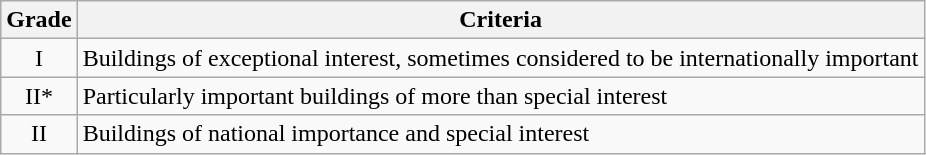<table class="wikitable">
<tr>
<th>Grade</th>
<th>Criteria</th>
</tr>
<tr>
<td align="center" >I</td>
<td>Buildings of exceptional interest, sometimes considered to be internationally important</td>
</tr>
<tr>
<td align="center" >II*</td>
<td>Particularly important buildings of more than special interest</td>
</tr>
<tr>
<td align="center" >II</td>
<td>Buildings of national importance and special interest</td>
</tr>
</table>
